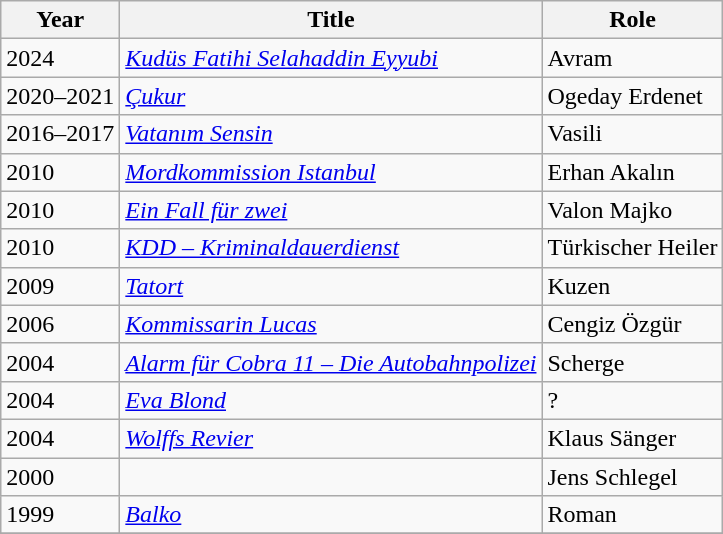<table class="wikitable">
<tr>
<th>Year</th>
<th>Title</th>
<th>Role</th>
</tr>
<tr>
<td>2024</td>
<td><em><a href='#'>Kudüs Fatihi Selahaddin Eyyubi</a></em></td>
<td>Avram</td>
</tr>
<tr>
<td>2020–2021</td>
<td><em><a href='#'>Çukur</a></em></td>
<td>Ogeday Erdenet</td>
</tr>
<tr>
<td>2016–2017</td>
<td><em><a href='#'>Vatanım Sensin</a></em></td>
<td>Vasili</td>
</tr>
<tr>
<td>2010</td>
<td><em><a href='#'>Mordkommission Istanbul</a></em></td>
<td>Erhan Akalın</td>
</tr>
<tr>
<td>2010</td>
<td><em><a href='#'>Ein Fall für zwei</a></em></td>
<td>Valon Majko</td>
</tr>
<tr>
<td>2010</td>
<td><em><a href='#'>KDD – Kriminaldauerdienst</a></em></td>
<td>Türkischer Heiler</td>
</tr>
<tr>
<td>2009</td>
<td><em><a href='#'>Tatort</a></em></td>
<td>Kuzen</td>
</tr>
<tr>
<td>2006</td>
<td><em><a href='#'>Kommissarin Lucas</a></em></td>
<td>Cengiz Özgür</td>
</tr>
<tr>
<td>2004</td>
<td><em><a href='#'>Alarm für Cobra 11 – Die Autobahnpolizei</a></em></td>
<td>Scherge</td>
</tr>
<tr>
<td>2004</td>
<td><em><a href='#'>Eva Blond</a></em></td>
<td>?</td>
</tr>
<tr>
<td>2004</td>
<td><em><a href='#'>Wolffs Revier</a></em></td>
<td>Klaus Sänger</td>
</tr>
<tr>
<td>2000</td>
<td><em></em></td>
<td>Jens Schlegel</td>
</tr>
<tr>
<td>1999</td>
<td><em><a href='#'>Balko</a></em></td>
<td>Roman</td>
</tr>
<tr>
</tr>
</table>
